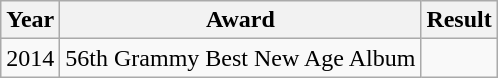<table class="wikitable">
<tr>
<th>Year</th>
<th>Award</th>
<th>Result</th>
</tr>
<tr>
<td>2014</td>
<td>56th Grammy Best New Age Album</td>
<td></td>
</tr>
</table>
